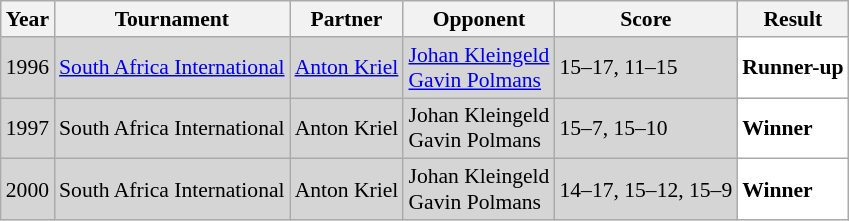<table class="sortable wikitable" style="font-size: 90%;">
<tr>
<th>Year</th>
<th>Tournament</th>
<th>Partner</th>
<th>Opponent</th>
<th>Score</th>
<th>Result</th>
</tr>
<tr style="background:#D5D5D5">
<td align="center">1996</td>
<td align="left"><a href='#'>South Africa International</a></td>
<td align="left"> <a href='#'>Anton Kriel</a></td>
<td align="left"> <a href='#'>Johan Kleingeld</a><br> <a href='#'>Gavin Polmans</a></td>
<td align="left">15–17, 11–15</td>
<td style="text-align:left; background:white"> <strong>Runner-up</strong></td>
</tr>
<tr style="background:#D5D5D5">
<td align="center">1997</td>
<td align="left">South Africa International</td>
<td align="left"> Anton Kriel</td>
<td align="left"> Johan Kleingeld<br> Gavin Polmans</td>
<td align="left">15–7, 15–10</td>
<td style="text-align:left; background:white"> <strong>Winner</strong></td>
</tr>
<tr style="background:#D5D5D5">
<td align="center">2000</td>
<td align="left">South Africa International</td>
<td align="left"> Anton Kriel</td>
<td align="left"> Johan Kleingeld<br> Gavin Polmans</td>
<td align="left">14–17, 15–12, 15–9</td>
<td style="text-align:left; background:white"> <strong>Winner</strong></td>
</tr>
</table>
